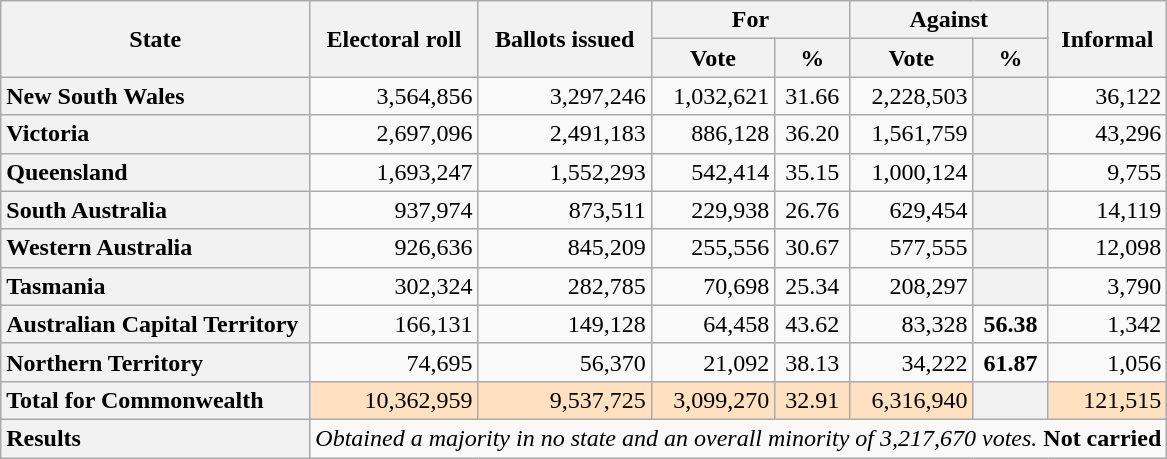<table class="wikitable">
<tr align=center>
<th rowspan="2">State</th>
<th rowspan="2">Electoral roll</th>
<th rowspan="2">Ballots issued</th>
<th align=center colspan="2">For</th>
<th align=center colspan="2">Against</th>
<th align=center rowspan="2">Informal</th>
</tr>
<tr>
<th align=center>Vote</th>
<th align=center>%</th>
<th align=center>Vote</th>
<th align=center>%</th>
</tr>
<tr align="right">
<th style="text-align:left;">New South Wales</th>
<td>3,564,856</td>
<td>3,297,246</td>
<td>1,032,621</td>
<td align="middle">31.66</td>
<td>2,228,503</td>
<th></th>
<td>36,122</td>
</tr>
<tr align="right">
<th style="text-align:left;">Victoria</th>
<td>2,697,096</td>
<td>2,491,183</td>
<td>886,128</td>
<td align="middle">36.20</td>
<td>1,561,759</td>
<th></th>
<td>43,296</td>
</tr>
<tr align="right">
<th style="text-align:left;">Queensland</th>
<td>1,693,247</td>
<td>1,552,293</td>
<td>542,414</td>
<td align="middle">35.15</td>
<td>1,000,124</td>
<th></th>
<td>9,755</td>
</tr>
<tr align="right">
<th style="text-align:left;">South Australia</th>
<td>937,974</td>
<td>873,511</td>
<td>229,938</td>
<td align="middle">26.76</td>
<td>629,454</td>
<th></th>
<td>14,119</td>
</tr>
<tr align="right">
<th style="text-align:left;">Western Australia</th>
<td>926,636</td>
<td>845,209</td>
<td>255,556</td>
<td align="middle">30.67</td>
<td>577,555</td>
<th></th>
<td>12,098</td>
</tr>
<tr align="right">
<th style="text-align:left;">Tasmania</th>
<td>302,324</td>
<td>282,785</td>
<td>70,698</td>
<td align="middle">25.34</td>
<td>208,297</td>
<th></th>
<td>3,790</td>
</tr>
<tr align="right">
<th style="text-align:left;">Australian Capital Territory </th>
<td>166,131</td>
<td>149,128</td>
<td>64,458</td>
<td align="middle">43.62</td>
<td>83,328</td>
<td align="middle"><strong>56.38</strong></td>
<td>1,342</td>
</tr>
<tr align="right">
<th style="text-align:left;">Northern Territory </th>
<td>74,695</td>
<td>56,370</td>
<td>21,092</td>
<td align="middle">38.13</td>
<td>34,222</td>
<td align="middle"><strong>61.87</strong></td>
<td>1,056</td>
</tr>
<tr bgcolor=#FFE0C0 align="right">
<th style="text-align:left;">Total for Commonwealth</th>
<td>10,362,959</td>
<td>9,537,725</td>
<td>3,099,270</td>
<td align="middle">32.91</td>
<td>6,316,940</td>
<th></th>
<td>121,515</td>
</tr>
<tr>
<th style="text-align:left;">Results</th>
<td colSpan="8"><em>Obtained a majority in no state and an overall minority of 3,217,670 votes.</em> <strong>Not carried</strong></td>
</tr>
</table>
